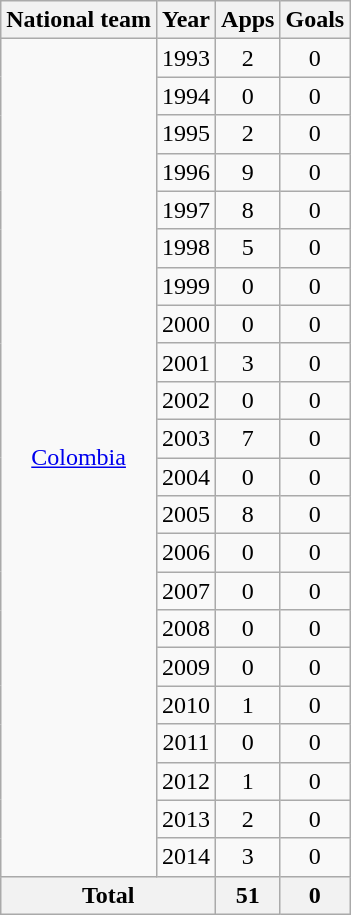<table class="wikitable" style="text-align:center">
<tr>
<th>National team</th>
<th>Year</th>
<th>Apps</th>
<th>Goals</th>
</tr>
<tr>
<td rowspan="22"><a href='#'>Colombia</a></td>
<td>1993</td>
<td>2</td>
<td>0</td>
</tr>
<tr>
<td>1994</td>
<td>0</td>
<td>0</td>
</tr>
<tr>
<td>1995</td>
<td>2</td>
<td>0</td>
</tr>
<tr>
<td>1996</td>
<td>9</td>
<td>0</td>
</tr>
<tr>
<td>1997</td>
<td>8</td>
<td>0</td>
</tr>
<tr>
<td>1998</td>
<td>5</td>
<td>0</td>
</tr>
<tr>
<td>1999</td>
<td>0</td>
<td>0</td>
</tr>
<tr>
<td>2000</td>
<td>0</td>
<td>0</td>
</tr>
<tr>
<td>2001</td>
<td>3</td>
<td>0</td>
</tr>
<tr>
<td>2002</td>
<td>0</td>
<td>0</td>
</tr>
<tr>
<td>2003</td>
<td>7</td>
<td>0</td>
</tr>
<tr>
<td>2004</td>
<td>0</td>
<td>0</td>
</tr>
<tr>
<td>2005</td>
<td>8</td>
<td>0</td>
</tr>
<tr>
<td>2006</td>
<td>0</td>
<td>0</td>
</tr>
<tr>
<td>2007</td>
<td>0</td>
<td>0</td>
</tr>
<tr>
<td>2008</td>
<td>0</td>
<td>0</td>
</tr>
<tr>
<td>2009</td>
<td>0</td>
<td>0</td>
</tr>
<tr>
<td>2010</td>
<td>1</td>
<td>0</td>
</tr>
<tr>
<td>2011</td>
<td>0</td>
<td>0</td>
</tr>
<tr>
<td>2012</td>
<td>1</td>
<td>0</td>
</tr>
<tr>
<td>2013</td>
<td>2</td>
<td>0</td>
</tr>
<tr>
<td>2014</td>
<td>3</td>
<td>0</td>
</tr>
<tr>
<th colspan="2">Total</th>
<th>51</th>
<th>0</th>
</tr>
</table>
